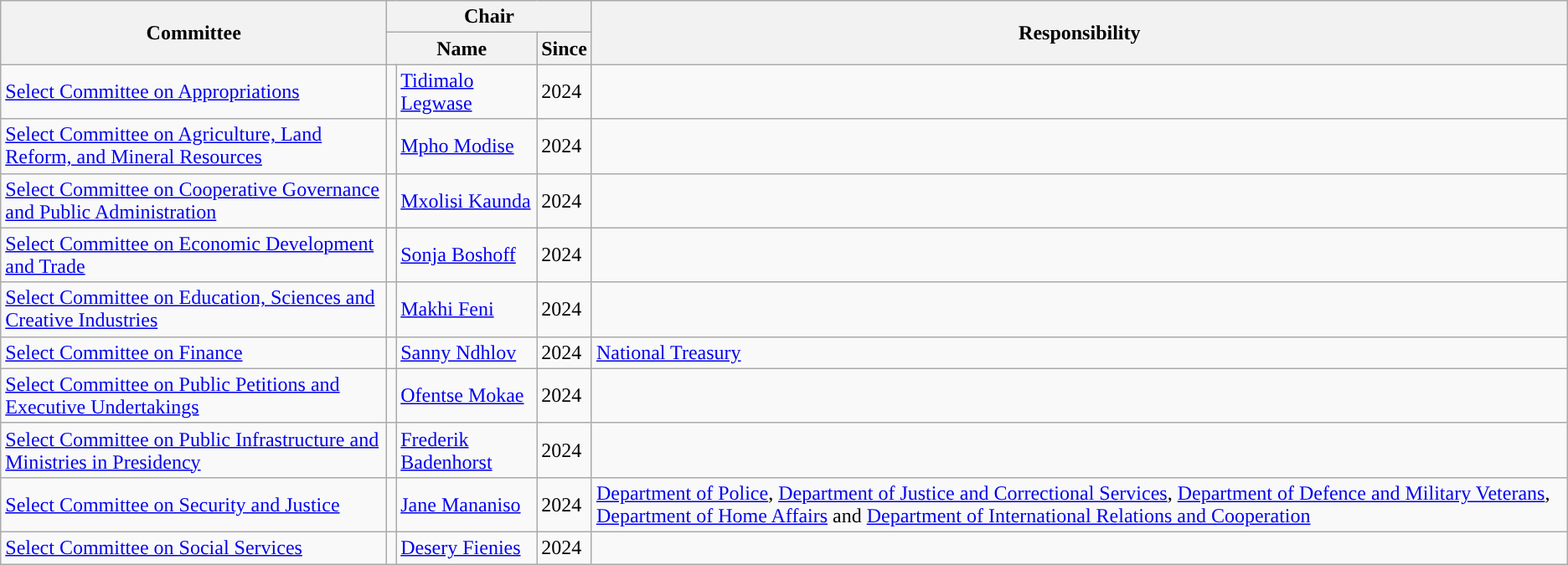<table class="wikitable">
<tr>
<th rowspan="2">Committee</th>
<th colspan="3">Chair</th>
<th rowspan="2">Responsibility</th>
</tr>
<tr>
<th colspan="2">Name</th>
<th>Since</th>
</tr>
<tr>
<td><a href='#'>Select Committee on Appropriations</a></td>
<td style="background:"></td>
<td><a href='#'>Tidimalo Legwase</a></td>
<td>2024</td>
<td style="vertical-align: top;"></td>
</tr>
<tr>
<td><a href='#'>Select Committee on Agriculture, Land Reform, and Mineral Resources</a></td>
<td style="background:"></td>
<td><a href='#'>Mpho Modise</a></td>
<td>2024</td>
<td></td>
</tr>
<tr>
<td><a href='#'>Select Committee on Cooperative Governance and Public Administration</a></td>
<td style="background:"></td>
<td><a href='#'>Mxolisi Kaunda</a></td>
<td>2024</td>
<td style="vertical-align: top;"></td>
</tr>
<tr>
<td><a href='#'>Select Committee on Economic Development and Trade</a></td>
<td style="background:"></td>
<td><a href='#'>Sonja Boshoff</a></td>
<td>2024</td>
<td></td>
</tr>
<tr>
<td><a href='#'>Select Committee on Education, Sciences and Creative Industries</a></td>
<td style="background:"></td>
<td><a href='#'>Makhi Feni</a></td>
<td>2024</td>
<td style="vertical-align: top;"></td>
</tr>
<tr>
<td><a href='#'>Select Committee on Finance</a></td>
<td style="background:"></td>
<td><a href='#'>Sanny Ndhlov</a></td>
<td>2024</td>
<td style="vertical-align: top;"><a href='#'>National Treasury</a></td>
</tr>
<tr>
<td><a href='#'>Select Committee on Public Petitions and Executive Undertakings</a></td>
<td style="background:"></td>
<td><a href='#'>Ofentse Mokae</a></td>
<td>2024</td>
<td style="vertical-align: top;"></td>
</tr>
<tr>
<td><a href='#'>Select Committee on Public Infrastructure and Ministries in Presidency</a></td>
<td style="background:"></td>
<td><a href='#'>Frederik Badenhorst</a></td>
<td>2024</td>
<td></td>
</tr>
<tr>
<td><a href='#'>Select Committee on Security and Justice</a></td>
<td style="background:"></td>
<td><a href='#'>Jane Mananiso</a></td>
<td>2024</td>
<td style="vertical-align: top;"><a href='#'>Department of Police</a>, <a href='#'>Department of Justice and Correctional Services</a>, <a href='#'>Department of Defence and Military Veterans</a>, <a href='#'>Department of Home Affairs</a> and <a href='#'>Department of International Relations and Cooperation</a></td>
</tr>
<tr>
<td><a href='#'>Select Committee on Social Services</a></td>
<td style="background:"></td>
<td><a href='#'>Desery Fienies</a></td>
<td>2024</td>
<td></td>
</tr>
</table>
